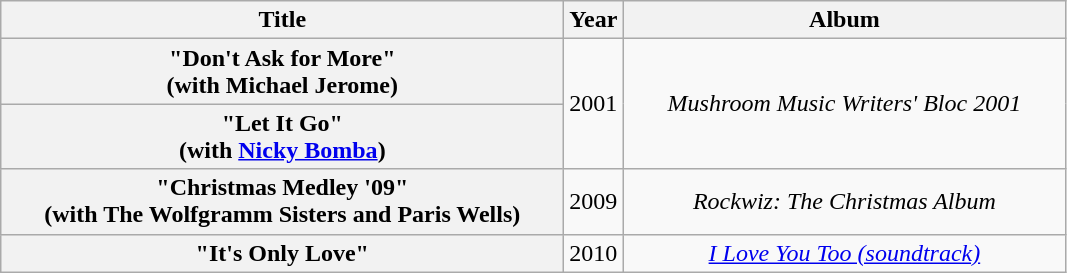<table class="wikitable plainrowheaders" style="text-align:center;" border="1">
<tr>
<th scope="col" style="width:23em;">Title</th>
<th scope="col" style="width:1em;">Year</th>
<th scope="col" style="width:18em;">Album</th>
</tr>
<tr>
<th scope="row">"Don't Ask for More" <br> (with Michael Jerome)</th>
<td rowspan="2">2001</td>
<td rowspan="2"><em>Mushroom Music Writers' Bloc 2001</em></td>
</tr>
<tr>
<th scope="row">"Let It Go" <br> (with <a href='#'>Nicky Bomba</a>)</th>
</tr>
<tr>
<th scope="row">"Christmas Medley '09" <br> (with The Wolfgramm Sisters and Paris Wells)</th>
<td>2009</td>
<td><em>Rockwiz: The Christmas Album</em></td>
</tr>
<tr>
<th scope="row">"It's Only Love"</th>
<td>2010</td>
<td><em><a href='#'>I Love You Too (soundtrack)</a></em></td>
</tr>
</table>
